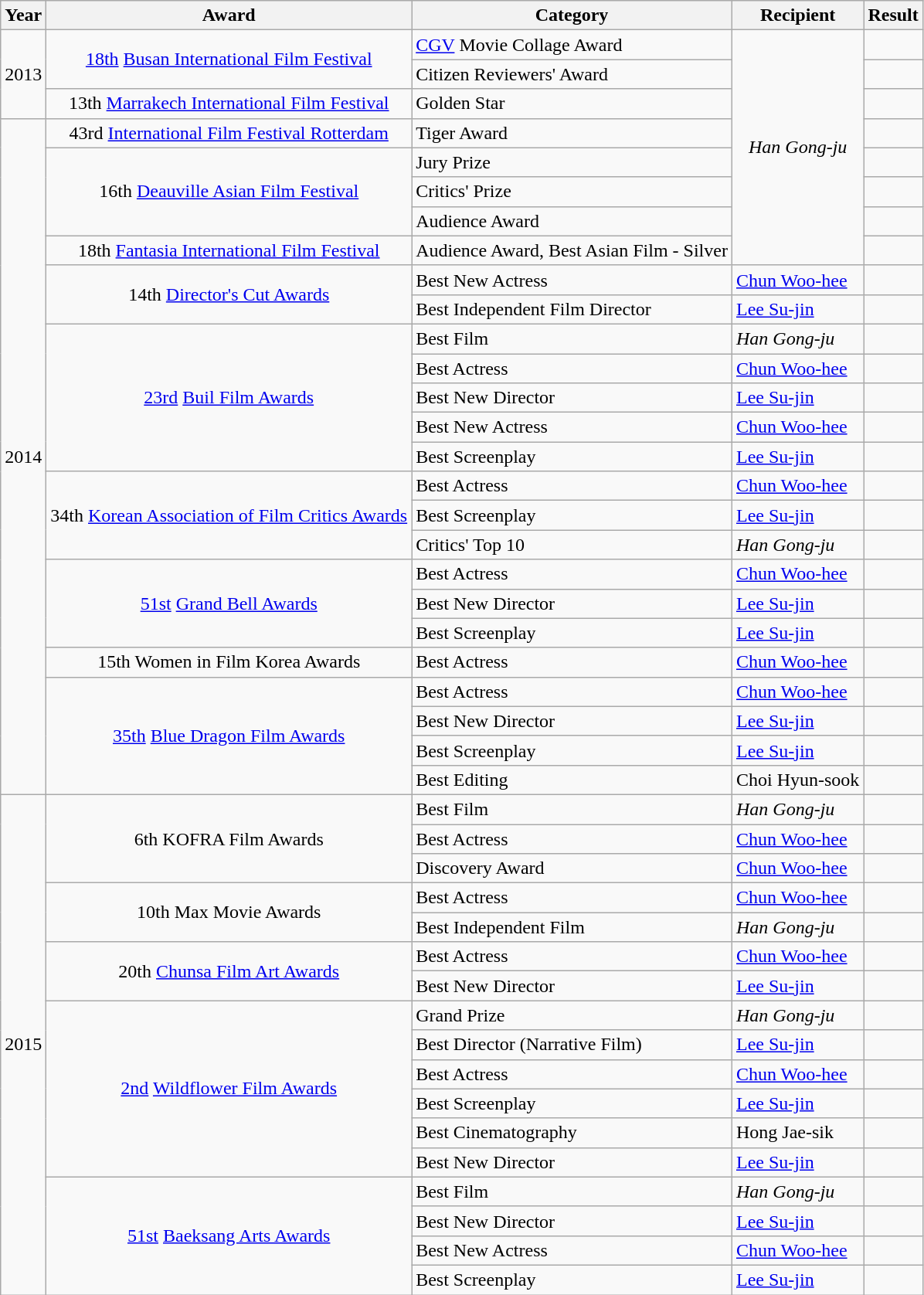<table class="wikitable sortable">
<tr>
<th>Year</th>
<th>Award</th>
<th>Category</th>
<th>Recipient</th>
<th>Result</th>
</tr>
<tr>
<td rowspan=3>2013</td>
<td rowspan=2 style="text-align:center;"><a href='#'>18th</a> <a href='#'>Busan International Film Festival</a></td>
<td><a href='#'>CGV</a> Movie Collage Award</td>
<td rowspan=8 style="text-align:center;"><em>Han Gong-ju</em></td>
<td></td>
</tr>
<tr>
<td>Citizen Reviewers' Award</td>
<td></td>
</tr>
<tr>
<td style="text-align:center;">13th <a href='#'>Marrakech International Film Festival</a></td>
<td>Golden Star</td>
<td></td>
</tr>
<tr>
<td rowspan=23>2014</td>
<td style="text-align:center;">43rd <a href='#'>International Film Festival Rotterdam</a></td>
<td>Tiger Award</td>
<td></td>
</tr>
<tr>
<td rowspan=3 style="text-align:center;">16th <a href='#'>Deauville Asian Film Festival</a></td>
<td>Jury Prize</td>
<td></td>
</tr>
<tr>
<td>Critics' Prize</td>
<td></td>
</tr>
<tr>
<td>Audience Award</td>
<td></td>
</tr>
<tr>
<td style="text-align:center;">18th <a href='#'>Fantasia International Film Festival</a></td>
<td>Audience Award, Best Asian Film - Silver</td>
<td></td>
</tr>
<tr>
<td rowspan=2 style="text-align:center;">14th <a href='#'>Director's Cut Awards</a></td>
<td>Best New Actress</td>
<td><a href='#'>Chun Woo-hee</a></td>
<td></td>
</tr>
<tr>
<td>Best Independent Film Director</td>
<td><a href='#'>Lee Su-jin</a></td>
<td></td>
</tr>
<tr>
<td rowspan=5 style="text-align:center;"><a href='#'>23rd</a> <a href='#'>Buil Film Awards</a></td>
<td>Best Film</td>
<td><em>Han Gong-ju</em></td>
<td></td>
</tr>
<tr>
<td>Best Actress</td>
<td><a href='#'>Chun Woo-hee</a></td>
<td></td>
</tr>
<tr>
<td>Best New Director</td>
<td><a href='#'>Lee Su-jin</a></td>
<td></td>
</tr>
<tr>
<td>Best New Actress</td>
<td><a href='#'>Chun Woo-hee</a></td>
<td></td>
</tr>
<tr>
<td>Best Screenplay</td>
<td><a href='#'>Lee Su-jin</a></td>
<td></td>
</tr>
<tr>
<td rowspan=3 style="text-align:center;">34th <a href='#'>Korean Association of Film Critics Awards</a></td>
<td>Best Actress</td>
<td><a href='#'>Chun Woo-hee</a></td>
<td></td>
</tr>
<tr>
<td>Best Screenplay</td>
<td><a href='#'>Lee Su-jin</a></td>
<td></td>
</tr>
<tr>
<td>Critics' Top 10</td>
<td><em>Han Gong-ju</em></td>
<td></td>
</tr>
<tr>
<td rowspan=3 style="text-align:center;"><a href='#'>51st</a> <a href='#'>Grand Bell Awards</a></td>
<td>Best Actress</td>
<td><a href='#'>Chun Woo-hee</a></td>
<td></td>
</tr>
<tr>
<td>Best New Director</td>
<td><a href='#'>Lee Su-jin</a></td>
<td></td>
</tr>
<tr>
<td>Best Screenplay</td>
<td><a href='#'>Lee Su-jin</a></td>
<td></td>
</tr>
<tr>
<td style="text-align:center;">15th Women in Film Korea Awards</td>
<td>Best Actress</td>
<td><a href='#'>Chun Woo-hee</a></td>
<td></td>
</tr>
<tr>
<td rowspan=4 style="text-align:center;"><a href='#'>35th</a> <a href='#'>Blue Dragon Film Awards</a></td>
<td>Best Actress</td>
<td><a href='#'>Chun Woo-hee</a></td>
<td></td>
</tr>
<tr>
<td>Best New Director</td>
<td><a href='#'>Lee Su-jin</a></td>
<td></td>
</tr>
<tr>
<td>Best Screenplay</td>
<td><a href='#'>Lee Su-jin</a></td>
<td></td>
</tr>
<tr>
<td>Best Editing</td>
<td>Choi Hyun-sook</td>
<td></td>
</tr>
<tr>
<td rowspan=17>2015</td>
<td rowspan=3 style="text-align:center;">6th KOFRA Film Awards</td>
<td>Best Film</td>
<td><em>Han Gong-ju</em></td>
<td></td>
</tr>
<tr>
<td>Best Actress</td>
<td><a href='#'>Chun Woo-hee</a></td>
<td></td>
</tr>
<tr>
<td>Discovery Award</td>
<td><a href='#'>Chun Woo-hee</a></td>
<td></td>
</tr>
<tr>
<td rowspan=2 style="text-align:center;">10th Max Movie Awards</td>
<td>Best Actress</td>
<td><a href='#'>Chun Woo-hee</a></td>
<td></td>
</tr>
<tr>
<td>Best Independent Film</td>
<td><em>Han Gong-ju</em></td>
<td></td>
</tr>
<tr>
<td rowspan=2 style="text-align:center;">20th <a href='#'>Chunsa Film Art Awards</a></td>
<td>Best Actress</td>
<td><a href='#'>Chun Woo-hee</a></td>
<td></td>
</tr>
<tr>
<td>Best New Director</td>
<td><a href='#'>Lee Su-jin</a></td>
<td></td>
</tr>
<tr>
<td rowspan=6 style="text-align:center;"><a href='#'>2nd</a> <a href='#'>Wildflower Film Awards</a></td>
<td>Grand Prize</td>
<td><em>Han Gong-ju</em></td>
<td></td>
</tr>
<tr>
<td>Best Director (Narrative Film)</td>
<td><a href='#'>Lee Su-jin</a></td>
<td></td>
</tr>
<tr>
<td>Best Actress</td>
<td><a href='#'>Chun Woo-hee</a></td>
<td></td>
</tr>
<tr>
<td>Best Screenplay</td>
<td><a href='#'>Lee Su-jin</a></td>
<td></td>
</tr>
<tr>
<td>Best Cinematography</td>
<td>Hong Jae-sik</td>
<td></td>
</tr>
<tr>
<td>Best New Director</td>
<td><a href='#'>Lee Su-jin</a></td>
<td></td>
</tr>
<tr>
<td rowspan=4 style="text-align:center;"><a href='#'>51st</a> <a href='#'>Baeksang Arts Awards</a></td>
<td>Best Film</td>
<td><em>Han Gong-ju</em></td>
<td></td>
</tr>
<tr>
<td>Best New Director</td>
<td><a href='#'>Lee Su-jin</a></td>
<td></td>
</tr>
<tr>
<td>Best New Actress</td>
<td><a href='#'>Chun Woo-hee</a></td>
<td></td>
</tr>
<tr>
<td>Best Screenplay</td>
<td><a href='#'>Lee Su-jin</a></td>
<td></td>
</tr>
</table>
